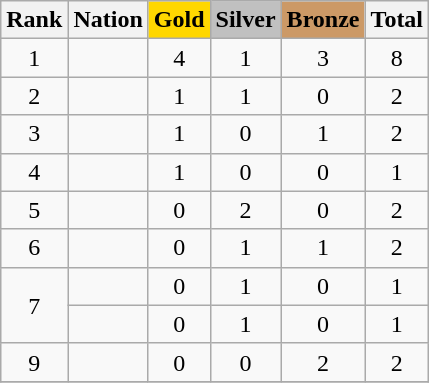<table class="wikitable sortable" style="text-align:center">
<tr>
<th>Rank</th>
<th>Nation</th>
<th style="background-color:gold">Gold</th>
<th style="background-color:silver">Silver</th>
<th style="background-color:#cc9966">Bronze</th>
<th>Total</th>
</tr>
<tr>
<td>1</td>
<td align=left></td>
<td>4</td>
<td>1</td>
<td>3</td>
<td>8</td>
</tr>
<tr>
<td>2</td>
<td align=left></td>
<td>1</td>
<td>1</td>
<td>0</td>
<td>2</td>
</tr>
<tr>
<td>3</td>
<td align=left></td>
<td>1</td>
<td>0</td>
<td>1</td>
<td>2</td>
</tr>
<tr>
<td>4</td>
<td align=left></td>
<td>1</td>
<td>0</td>
<td>0</td>
<td>1</td>
</tr>
<tr>
<td>5</td>
<td align=left></td>
<td>0</td>
<td>2</td>
<td>0</td>
<td>2</td>
</tr>
<tr>
<td>6</td>
<td align=left></td>
<td>0</td>
<td>1</td>
<td>1</td>
<td>2</td>
</tr>
<tr>
<td rowspan=2>7</td>
<td align=left></td>
<td>0</td>
<td>1</td>
<td>0</td>
<td>1</td>
</tr>
<tr>
<td align=left></td>
<td>0</td>
<td>1</td>
<td>0</td>
<td>1</td>
</tr>
<tr>
<td>9</td>
<td align=left></td>
<td>0</td>
<td>0</td>
<td>2</td>
<td>2</td>
</tr>
<tr>
</tr>
</table>
